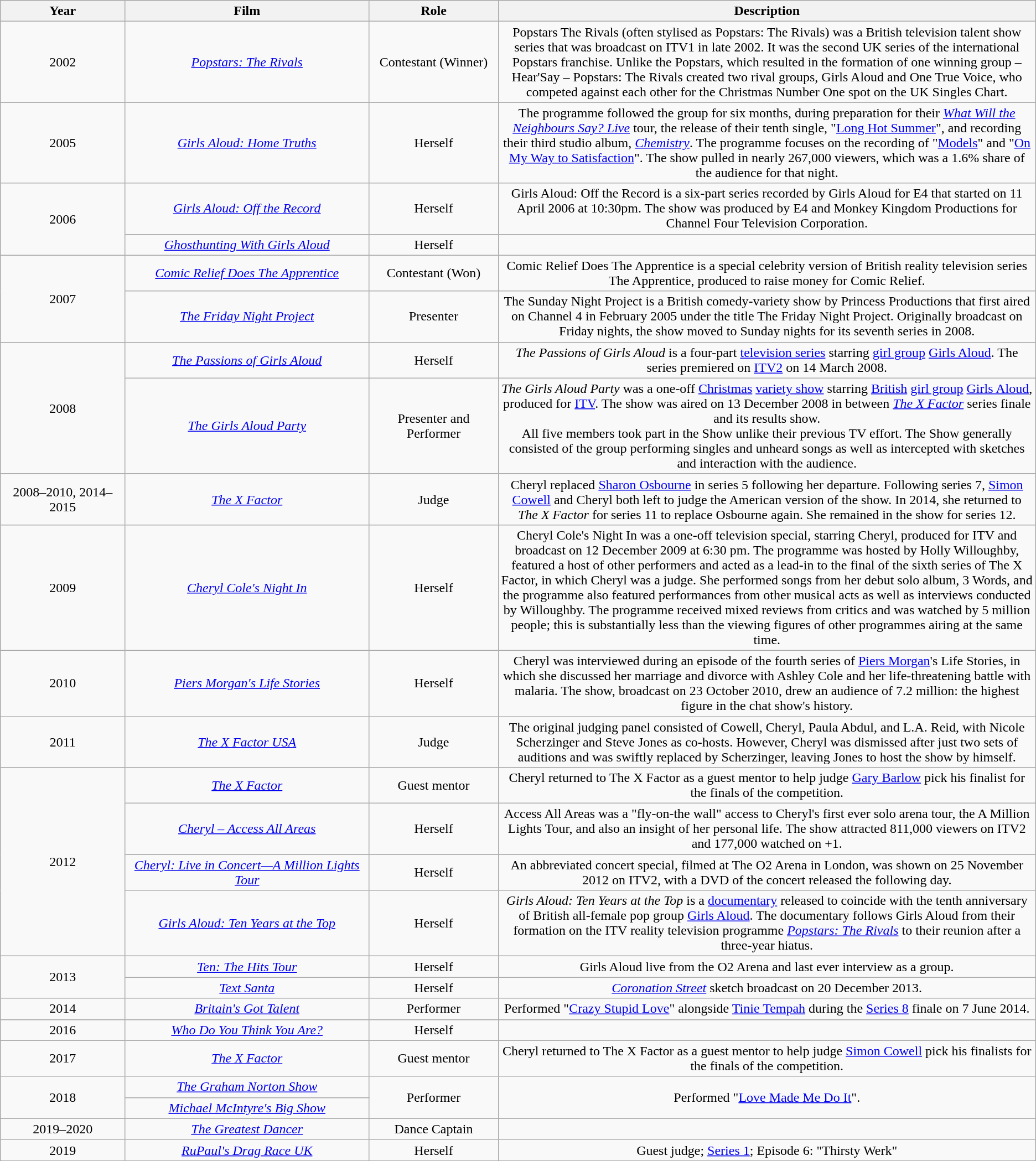<table class="wikitable sortable plainrowheaders" style="text-align:center;">
<tr>
<th scope="col">Year</th>
<th scope="col">Film</th>
<th scope="col">Role</th>
<th scope="col" class="unsortable" style="width: 40em;">Description</th>
</tr>
<tr>
<td>2002</td>
<td><em><a href='#'>Popstars: The Rivals</a> </em></td>
<td>Contestant (Winner)</td>
<td>Popstars The Rivals (often stylised as Popstars: The Rivals) was a British television talent show series that was broadcast on ITV1 in late 2002. It was the second UK series of the international Popstars franchise. Unlike the Popstars, which resulted in the formation of one winning group – Hear'Say – Popstars: The Rivals created two rival groups, Girls Aloud and One True Voice, who competed against each other for the Christmas Number One spot on the UK Singles Chart.</td>
</tr>
<tr>
<td>2005</td>
<td><em><a href='#'>Girls Aloud: Home Truths</a> </em></td>
<td>Herself</td>
<td>The programme followed the group for six months, during preparation for their <em><a href='#'>What Will the Neighbours Say? Live</a></em> tour, the release of their tenth single, "<a href='#'>Long Hot Summer</a>", and recording their third studio album, <em><a href='#'>Chemistry</a></em>. The programme focuses on the recording of "<a href='#'>Models</a>" and "<a href='#'>On My Way to Satisfaction</a>". The show pulled in nearly 267,000 viewers, which was a 1.6% share of the audience for that night.</td>
</tr>
<tr>
<td rowspan="2">2006</td>
<td><em><a href='#'>Girls Aloud: Off the Record</a> </em></td>
<td>Herself</td>
<td>Girls Aloud: Off the Record is a six-part series recorded by Girls Aloud for E4 that started on 11 April 2006 at 10:30pm. The show was produced by E4 and Monkey Kingdom Productions for Channel Four Television Corporation.</td>
</tr>
<tr>
<td><em><a href='#'>Ghosthunting With Girls Aloud</a></em></td>
<td>Herself</td>
<td></td>
</tr>
<tr>
<td rowspan="2">2007</td>
<td><em><a href='#'>Comic Relief Does The Apprentice</a> </em></td>
<td>Contestant (Won)</td>
<td>Comic Relief Does The Apprentice is a special celebrity version of British reality television series The Apprentice, produced to raise money for Comic Relief.</td>
</tr>
<tr>
<td><em><a href='#'>The Friday Night Project</a> </em></td>
<td>Presenter</td>
<td>The Sunday Night Project is a British comedy-variety show by Princess Productions that first aired on Channel 4 in February 2005 under the title The Friday Night Project. Originally broadcast on Friday nights, the show moved to Sunday nights for its seventh series in 2008.</td>
</tr>
<tr>
<td rowspan="2">2008</td>
<td><em><a href='#'>The Passions of Girls Aloud</a> </em></td>
<td>Herself</td>
<td><em>The Passions of Girls Aloud</em> is a four-part <a href='#'>television series</a> starring <a href='#'>girl group</a> <a href='#'>Girls Aloud</a>. The series premiered on <a href='#'>ITV2</a> on 14 March 2008.</td>
</tr>
<tr>
<td><em><a href='#'>The Girls Aloud Party</a> </em></td>
<td>Presenter and Performer</td>
<td><em>The Girls Aloud Party</em> was a one-off <a href='#'>Christmas</a> <a href='#'>variety show</a> starring <a href='#'>British</a> <a href='#'>girl group</a> <a href='#'>Girls Aloud</a>, produced for <a href='#'>ITV</a>. The show was aired on 13 December 2008 in between <em><a href='#'>The X Factor</a></em> series finale and its results show.<br>All five members took part in the Show unlike their previous TV effort. The Show generally consisted of the group performing singles and unheard songs as well as intercepted with sketches and interaction with the audience.</td>
</tr>
<tr>
<td rowspan="1">2008–2010, 2014–2015</td>
<td><em><a href='#'>The X Factor</a></em></td>
<td>Judge</td>
<td>Cheryl replaced <a href='#'>Sharon Osbourne</a> in series 5 following her departure. Following series 7, <a href='#'>Simon Cowell</a> and Cheryl both left to judge the American version of the show. In 2014, she returned to <em>The X Factor</em> for series 11 to replace Osbourne again. She remained in the show for series 12.</td>
</tr>
<tr>
<td>2009</td>
<td><em><a href='#'>Cheryl Cole's Night In</a> </em></td>
<td>Herself</td>
<td>Cheryl Cole's Night In was a one-off television special, starring Cheryl, produced for ITV and broadcast on 12 December 2009 at 6:30 pm. The programme was hosted by Holly Willoughby, featured a host of other performers and acted as a lead-in to the final of the sixth series of The X Factor, in which Cheryl was a judge. She performed songs from her debut solo album, 3 Words, and the programme also featured performances from other musical acts as well as interviews conducted by Willoughby. The programme received mixed reviews from critics and was watched by 5 million people; this is substantially less than the viewing figures of other programmes airing at the same time.</td>
</tr>
<tr>
<td rowspan="1">2010</td>
<td><em><a href='#'>Piers Morgan's Life Stories</a> </em></td>
<td>Herself</td>
<td>Cheryl was interviewed during an episode of the fourth series of <a href='#'>Piers Morgan</a>'s Life Stories, in which she discussed her marriage and divorce with Ashley Cole and her life-threatening battle with malaria. The show, broadcast on 23 October 2010, drew an audience of 7.2 million: the highest figure in the chat show's history.</td>
</tr>
<tr>
<td>2011</td>
<td><em><a href='#'>The X Factor USA</a></em></td>
<td>Judge</td>
<td>The original judging panel consisted of Cowell, Cheryl, Paula Abdul, and L.A. Reid, with Nicole Scherzinger and Steve Jones as co-hosts. However, Cheryl was dismissed after just two sets of auditions and was swiftly replaced by Scherzinger, leaving Jones to host the show by himself.</td>
</tr>
<tr>
<td rowspan="4">2012</td>
<td><em><a href='#'>The X Factor</a> </em></td>
<td>Guest mentor</td>
<td>Cheryl returned to The X Factor as a guest mentor to help judge <a href='#'>Gary Barlow</a> pick his finalist for the finals of the competition.</td>
</tr>
<tr>
<td><em><a href='#'>Cheryl – Access All Areas</a></em></td>
<td>Herself</td>
<td>Access All Areas was a "fly-on-the wall" access to Cheryl's first ever solo arena tour, the A Million Lights Tour, and also an insight of her personal life. The show attracted 811,000 viewers on ITV2 and 177,000 watched on +1.</td>
</tr>
<tr>
<td><em><a href='#'>Cheryl: Live in Concert—A Million Lights Tour</a></em></td>
<td>Herself</td>
<td>An abbreviated concert special, filmed at The O2 Arena in London, was shown on 25 November 2012 on ITV2, with a DVD of the concert released the following day.</td>
</tr>
<tr>
<td><em><a href='#'>Girls Aloud: Ten Years at the Top</a></em></td>
<td>Herself</td>
<td><em>Girls Aloud: Ten Years at the Top</em> is a <a href='#'>documentary</a> released to coincide with the tenth anniversary of British all-female pop group <a href='#'>Girls Aloud</a>. The documentary follows Girls Aloud from their formation on the ITV reality television programme <em><a href='#'>Popstars: The Rivals</a></em> to their reunion after a three-year hiatus.</td>
</tr>
<tr>
<td rowspan="2">2013</td>
<td><em><a href='#'>Ten: The Hits Tour</a></em></td>
<td>Herself</td>
<td>Girls Aloud live from the O2 Arena and last ever interview as a group.</td>
</tr>
<tr>
<td><em><a href='#'>Text Santa</a></em></td>
<td>Herself</td>
<td><em><a href='#'>Coronation Street</a></em> sketch broadcast on 20 December 2013.</td>
</tr>
<tr>
<td>2014</td>
<td><em><a href='#'>Britain's Got Talent</a></em></td>
<td>Performer</td>
<td>Performed "<a href='#'>Crazy Stupid Love</a>" alongside <a href='#'>Tinie Tempah</a> during the <a href='#'>Series 8</a> finale on 7 June 2014.</td>
</tr>
<tr>
<td>2016</td>
<td><em><a href='#'>Who Do You Think You Are?</a></em></td>
<td>Herself</td>
<td></td>
</tr>
<tr>
<td>2017</td>
<td><em><a href='#'>The X Factor</a> </em></td>
<td>Guest mentor</td>
<td>Cheryl returned to The X Factor as a guest mentor to help judge <a href='#'>Simon Cowell</a> pick his finalists for the finals of the competition.</td>
</tr>
<tr>
<td rowspan="2">2018</td>
<td><em><a href='#'>The Graham Norton Show</a></em></td>
<td rowspan="2">Performer</td>
<td rowspan="2">Performed "<a href='#'>Love Made Me Do It</a>".</td>
</tr>
<tr>
<td><em><a href='#'>Michael McIntyre's Big Show</a></em></td>
</tr>
<tr>
<td>2019–2020</td>
<td><em><a href='#'>The Greatest Dancer</a></em></td>
<td>Dance Captain</td>
<td></td>
</tr>
<tr>
<td>2019</td>
<td><em><a href='#'>RuPaul's Drag Race UK</a></em></td>
<td>Herself</td>
<td>Guest judge; <a href='#'>Series 1</a>; Episode 6: "Thirsty Werk"</td>
</tr>
</table>
